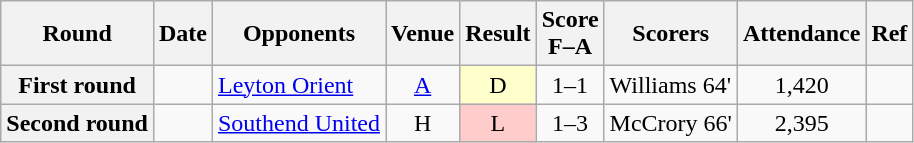<table class="wikitable plainrowheaders sortable" style="text-align:center">
<tr>
<th scope="col">Round</th>
<th scope="col">Date</th>
<th scope="col">Opponents</th>
<th scope="col">Venue</th>
<th scope="col">Result</th>
<th scope="col">Score<br>F–A</th>
<th scope="col" class="unsortable">Scorers</th>
<th scope="col">Attendance</th>
<th scope="col" class="unsortable">Ref</th>
</tr>
<tr>
<th scope="row">First round</th>
<td align="left"></td>
<td align="left"><a href='#'>Leyton Orient</a></td>
<td><a href='#'>A</a></td>
<td style="background-color:#FFFFCC">D</td>
<td>1–1<br></td>
<td align="left">Williams 64'</td>
<td>1,420</td>
<td></td>
</tr>
<tr>
<th scope="row">Second round</th>
<td align="left"></td>
<td align="left"><a href='#'>Southend United</a></td>
<td>H</td>
<td style="background-color:#FFCCCC">L</td>
<td>1–3</td>
<td align="left">McCrory 66'</td>
<td>2,395</td>
<td></td>
</tr>
</table>
